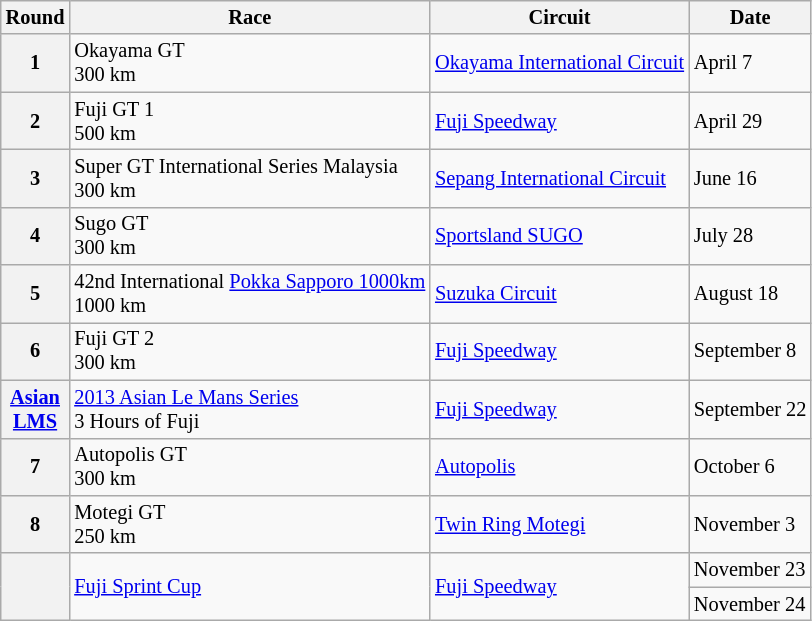<table class="wikitable" style="font-size: 85%;">
<tr>
<th>Round</th>
<th>Race</th>
<th>Circuit</th>
<th>Date</th>
</tr>
<tr>
<th>1</th>
<td>Okayama GT<br>300 km</td>
<td> <a href='#'>Okayama International Circuit</a></td>
<td>April 7</td>
</tr>
<tr>
<th>2</th>
<td>Fuji GT 1<br>500 km</td>
<td> <a href='#'>Fuji Speedway</a></td>
<td>April 29</td>
</tr>
<tr>
<th>3</th>
<td>Super GT International Series Malaysia<br>300 km</td>
<td> <a href='#'>Sepang International Circuit</a></td>
<td>June 16</td>
</tr>
<tr>
<th>4</th>
<td>Sugo GT<br>300 km</td>
<td> <a href='#'>Sportsland SUGO</a></td>
<td>July 28</td>
</tr>
<tr>
<th>5</th>
<td>42nd International <a href='#'>Pokka Sapporo 1000km</a><br>1000 km</td>
<td> <a href='#'>Suzuka Circuit</a></td>
<td>August 18</td>
</tr>
<tr>
<th>6</th>
<td>Fuji GT 2<br>300 km</td>
<td> <a href='#'>Fuji Speedway</a></td>
<td>September 8</td>
</tr>
<tr>
<th><a href='#'>Asian<br>LMS</a></th>
<td><a href='#'>2013 Asian Le Mans Series</a><br>3 Hours of Fuji</td>
<td> <a href='#'>Fuji Speedway</a></td>
<td>September 22</td>
</tr>
<tr>
<th>7</th>
<td>Autopolis GT<br>300 km</td>
<td> <a href='#'>Autopolis</a></td>
<td>October 6</td>
</tr>
<tr>
<th>8</th>
<td>Motegi GT<br>250 km</td>
<td> <a href='#'>Twin Ring Motegi</a></td>
<td>November 3</td>
</tr>
<tr>
<th rowspan=2></th>
<td rowspan=2><a href='#'>Fuji Sprint Cup</a></td>
<td rowspan=2> <a href='#'>Fuji Speedway</a></td>
<td>November 23</td>
</tr>
<tr>
<td>November 24</td>
</tr>
</table>
